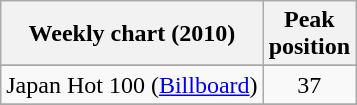<table class="wikitable sortable">
<tr>
<th>Weekly chart (2010)</th>
<th>Peak<br>position</th>
</tr>
<tr>
</tr>
<tr>
</tr>
<tr>
</tr>
<tr>
</tr>
<tr>
</tr>
<tr>
<td>Japan Hot 100 (<a href='#'>Billboard</a>)</td>
<td style="text-align:center;">37</td>
</tr>
<tr>
</tr>
</table>
